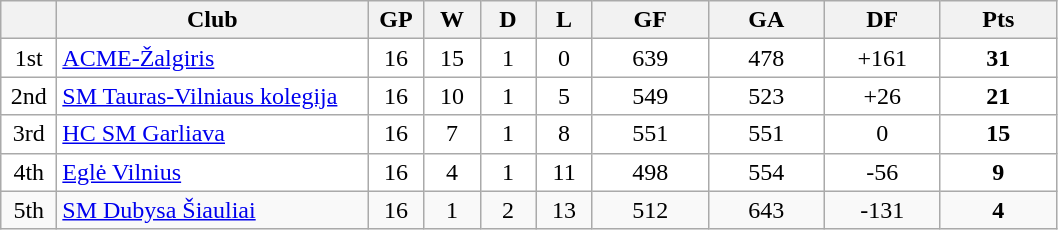<table class="wikitable">
<tr>
<th width="30"></th>
<th width="200">Club</th>
<th width="30">GP</th>
<th width="30">W</th>
<th width="30">D</th>
<th width="30">L</th>
<th width="70">GF</th>
<th width="70">GA</th>
<th width="70">DF</th>
<th width="70">Pts</th>
</tr>
<tr bgcolor="#FFFFFF" align="center">
<td>1st</td>
<td align="left"><a href='#'>ACME-Žalgiris</a></td>
<td>16</td>
<td>15</td>
<td>1</td>
<td>0</td>
<td>639</td>
<td>478</td>
<td>+161</td>
<td><strong>31</strong></td>
</tr>
<tr bgcolor="#FFFFFF" align="center">
<td>2nd</td>
<td align="left"><a href='#'>SM Tauras-Vilniaus kolegija</a></td>
<td>16</td>
<td>10</td>
<td>1</td>
<td>5</td>
<td>549</td>
<td>523</td>
<td>+26</td>
<td><strong>21</strong></td>
</tr>
<tr bgcolor="#FFFFFF" align="center">
<td>3rd</td>
<td align="left"><a href='#'>HC SM Garliava</a></td>
<td>16</td>
<td>7</td>
<td>1</td>
<td>8</td>
<td>551</td>
<td>551</td>
<td>0</td>
<td><strong>15</strong></td>
</tr>
<tr bgcolor="#FFFFFF" align="center">
<td>4th</td>
<td align="left"><a href='#'>Eglė Vilnius</a></td>
<td>16</td>
<td>4</td>
<td>1</td>
<td>11</td>
<td>498</td>
<td>554</td>
<td>-56</td>
<td><strong>9</strong></td>
</tr>
<tr align="center">
<td>5th</td>
<td align="left"><a href='#'>SM Dubysa Šiauliai</a></td>
<td>16</td>
<td>1</td>
<td>2</td>
<td>13</td>
<td>512</td>
<td>643</td>
<td>-131</td>
<td><strong>4</strong></td>
</tr>
</table>
